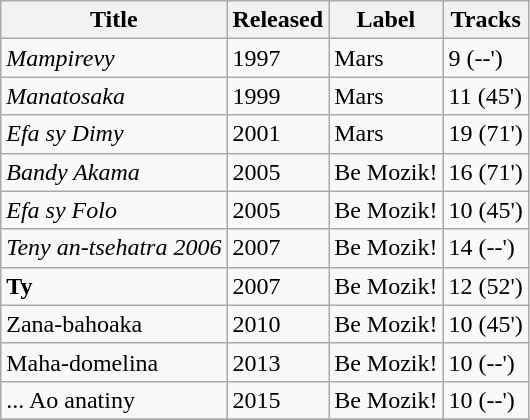<table class="wikitable">
<tr>
<th>Title</th>
<th>Released</th>
<th>Label</th>
<th>Tracks</th>
</tr>
<tr>
<td><em>Mampirevy</em></td>
<td>1997</td>
<td>Mars</td>
<td>9 (--')</td>
</tr>
<tr>
<td><em>Manatosaka</em></td>
<td>1999</td>
<td>Mars</td>
<td>11 (45')</td>
</tr>
<tr>
<td><em>Efa sy Dimy</em></td>
<td>2001</td>
<td>Mars</td>
<td>19 (71')</td>
</tr>
<tr>
<td><em>Bandy Akama</em></td>
<td>2005</td>
<td>Be Mozik!</td>
<td>16 (71')</td>
</tr>
<tr>
<td><em>Efa sy Folo</em></td>
<td>2005</td>
<td>Be Mozik!</td>
<td>10 (45')</td>
</tr>
<tr>
<td><em>Teny an-tsehatra 2006</em></td>
<td>2007</td>
<td>Be Mozik!</td>
<td>14 (--')</td>
</tr>
<tr>
<td><strong>Ty<em></td>
<td>2007</td>
<td>Be Mozik!</td>
<td>12 (52')</td>
</tr>
<tr>
<td></em>Zana-bahoaka<em></td>
<td>2010</td>
<td>Be Mozik!</td>
<td>10 (45')</td>
</tr>
<tr>
<td></em>Maha-domelina<em></td>
<td>2013</td>
<td>Be Mozik!</td>
<td>10 (--')</td>
</tr>
<tr>
<td></em>... Ao anatiny<em></td>
<td>2015</td>
<td>Be Mozik!</td>
<td>10 (--')</td>
</tr>
<tr>
</tr>
</table>
